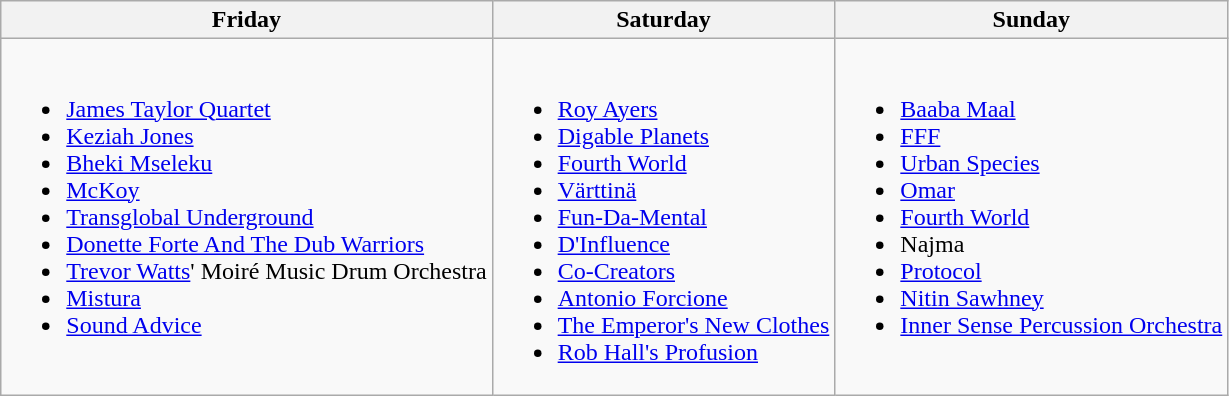<table class="wikitable">
<tr>
<th>Friday</th>
<th>Saturday</th>
<th>Sunday</th>
</tr>
<tr valign="top">
<td><br><ul><li><a href='#'>James Taylor Quartet</a></li><li><a href='#'>Keziah Jones</a></li><li><a href='#'>Bheki Mseleku</a></li><li><a href='#'>McKoy</a></li><li><a href='#'>Transglobal Underground</a></li><li><a href='#'>Donette Forte And The Dub Warriors</a></li><li><a href='#'>Trevor Watts</a>' Moiré Music Drum Orchestra</li><li><a href='#'>Mistura</a></li><li><a href='#'>Sound Advice</a></li></ul></td>
<td><br><ul><li><a href='#'>Roy Ayers</a></li><li><a href='#'>Digable Planets</a></li><li><a href='#'>Fourth World</a></li><li><a href='#'>Värttinä</a></li><li><a href='#'>Fun-Da-Mental</a></li><li><a href='#'>D'Influence</a></li><li><a href='#'>Co-Creators</a></li><li><a href='#'>Antonio Forcione</a></li><li><a href='#'>The Emperor's New Clothes</a></li><li><a href='#'>Rob Hall's Profusion</a></li></ul></td>
<td><br><ul><li><a href='#'>Baaba Maal</a></li><li><a href='#'>FFF</a></li><li><a href='#'>Urban Species</a></li><li><a href='#'>Omar</a></li><li><a href='#'>Fourth World</a></li><li>Najma</li><li><a href='#'>Protocol</a></li><li><a href='#'>Nitin Sawhney</a></li><li><a href='#'>Inner Sense Percussion Orchestra</a></li></ul></td>
</tr>
</table>
